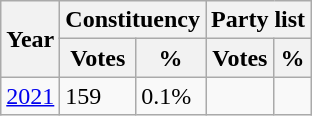<table class="wikitable">
<tr>
<th rowspan="2">Year</th>
<th colspan="2">Constituency</th>
<th colspan="2"><strong>Party list</strong></th>
</tr>
<tr>
<th>Votes</th>
<th>%</th>
<th>Votes</th>
<th>%</th>
</tr>
<tr>
<td><a href='#'>2021</a></td>
<td>159</td>
<td>0.1%</td>
<td></td>
<td></td>
</tr>
</table>
